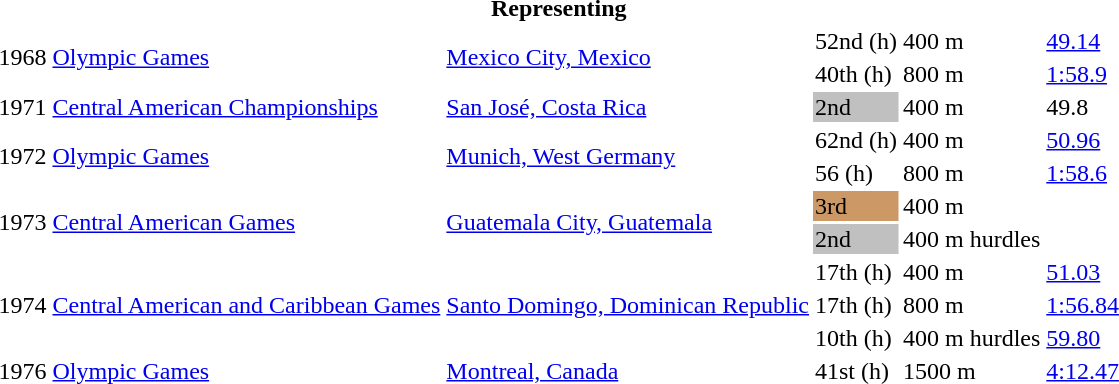<table>
<tr>
<th colspan="6">Representing </th>
</tr>
<tr>
<td rowspan=2>1968</td>
<td rowspan=2><a href='#'>Olympic Games</a></td>
<td rowspan=2><a href='#'>Mexico City, Mexico</a></td>
<td>52nd (h)</td>
<td>400 m</td>
<td><a href='#'>49.14</a></td>
</tr>
<tr>
<td>40th (h)</td>
<td>800 m</td>
<td><a href='#'>1:58.9</a></td>
</tr>
<tr>
<td>1971</td>
<td><a href='#'>Central American Championships</a></td>
<td><a href='#'>San José, Costa Rica</a></td>
<td bgcolor=silver>2nd</td>
<td>400 m</td>
<td>49.8</td>
</tr>
<tr>
<td rowspan=2>1972</td>
<td rowspan=2><a href='#'>Olympic Games</a></td>
<td rowspan=2><a href='#'>Munich, West Germany</a></td>
<td>62nd (h)</td>
<td>400 m</td>
<td><a href='#'>50.96</a></td>
</tr>
<tr>
<td>56 (h)</td>
<td>800 m</td>
<td><a href='#'>1:58.6</a></td>
</tr>
<tr>
<td rowspan=2>1973</td>
<td rowspan=2><a href='#'>Central American Games</a></td>
<td rowspan=2><a href='#'>Guatemala City, Guatemala</a></td>
<td bgcolor=cc9966>3rd</td>
<td>400 m</td>
<td></td>
</tr>
<tr>
<td bgcolor=silver>2nd</td>
<td>400 m hurdles</td>
<td></td>
</tr>
<tr>
<td rowspan=3>1974</td>
<td rowspan=3><a href='#'>Central American and Caribbean Games</a></td>
<td rowspan=3><a href='#'>Santo Domingo, Dominican Republic</a></td>
<td>17th (h)</td>
<td>400 m</td>
<td><a href='#'>51.03</a></td>
</tr>
<tr>
<td>17th (h)</td>
<td>800 m</td>
<td><a href='#'>1:56.84</a></td>
</tr>
<tr>
<td>10th (h)</td>
<td>400 m hurdles</td>
<td><a href='#'>59.80</a></td>
</tr>
<tr>
<td>1976</td>
<td><a href='#'>Olympic Games</a></td>
<td><a href='#'>Montreal, Canada</a></td>
<td>41st (h)</td>
<td>1500 m</td>
<td><a href='#'>4:12.47</a></td>
</tr>
</table>
